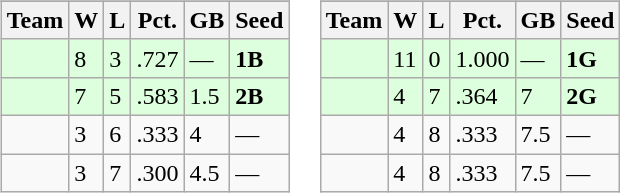<table>
<tr>
<td><br><table class=wikitable>
<tr>
</tr>
<tr>
<th>Team</th>
<th>W</th>
<th>L</th>
<th>Pct.</th>
<th>GB</th>
<th>Seed</th>
</tr>
<tr bgcolor=ddffdd>
<td></td>
<td>8</td>
<td>3</td>
<td>.727</td>
<td>—</td>
<td><strong>1B</strong></td>
</tr>
<tr bgcolor=ddffdd>
<td></td>
<td>7</td>
<td>5</td>
<td>.583</td>
<td>1.5</td>
<td><strong>2B</strong></td>
</tr>
<tr>
<td></td>
<td>3</td>
<td>6</td>
<td>.333</td>
<td>4</td>
<td>—</td>
</tr>
<tr>
<td></td>
<td>3</td>
<td>7</td>
<td>.300</td>
<td>4.5</td>
<td>—</td>
</tr>
</table>
</td>
<td><br><table class="wikitable">
<tr>
</tr>
<tr>
<th>Team</th>
<th>W</th>
<th>L</th>
<th>Pct.</th>
<th>GB</th>
<th>Seed</th>
</tr>
<tr bgcolor=ddffdd>
<td></td>
<td>11</td>
<td>0</td>
<td>1.000</td>
<td>—</td>
<td><strong>1G</strong></td>
</tr>
<tr bgcolor=ddffdd>
<td></td>
<td>4</td>
<td>7</td>
<td>.364</td>
<td>7</td>
<td><strong>2G</strong></td>
</tr>
<tr>
<td></td>
<td>4</td>
<td>8</td>
<td>.333</td>
<td>7.5</td>
<td>—</td>
</tr>
<tr>
<td></td>
<td>4</td>
<td>8</td>
<td>.333</td>
<td>7.5</td>
<td>—</td>
</tr>
</table>
</td>
</tr>
</table>
